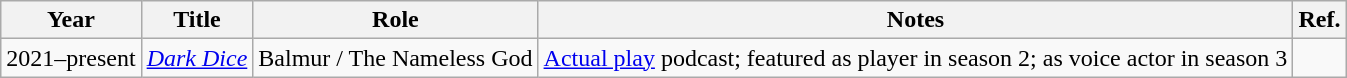<table class="wikitable sortable">
<tr>
<th>Year</th>
<th>Title</th>
<th>Role</th>
<th class="unsortable">Notes</th>
<th>Ref.</th>
</tr>
<tr>
<td>2021–present</td>
<td><em><a href='#'>Dark Dice</a></em></td>
<td>Balmur / The Nameless God</td>
<td><a href='#'>Actual play</a> podcast; featured as player in season 2; as voice actor in season 3</td>
<td></td>
</tr>
</table>
